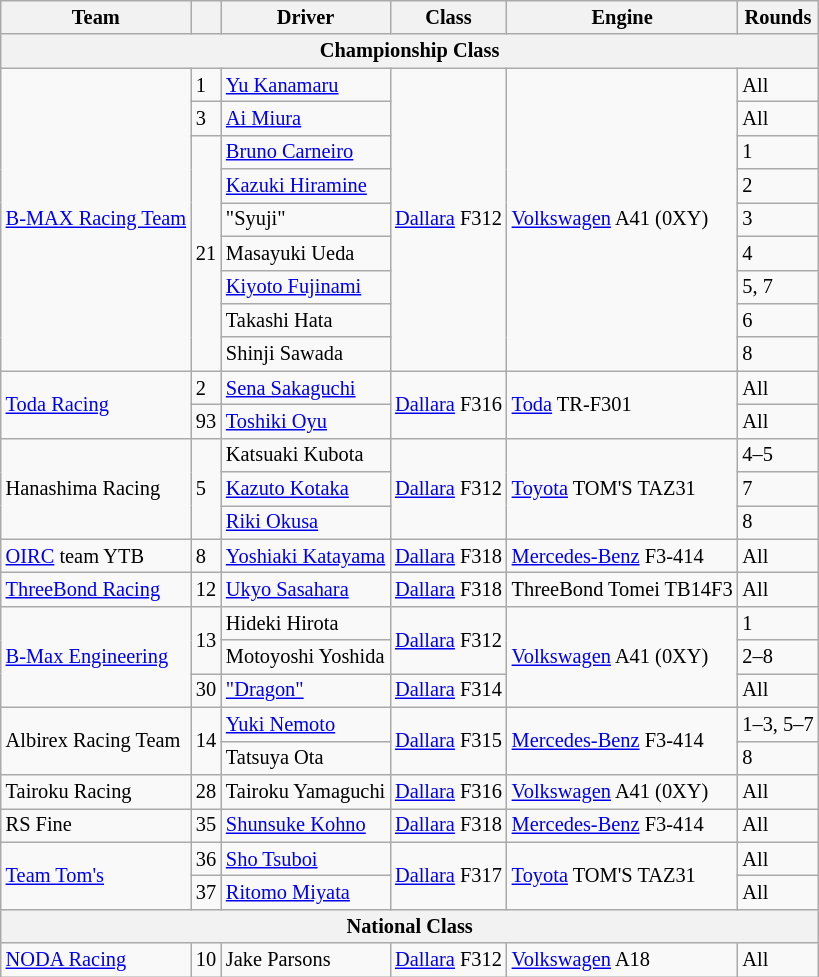<table class="wikitable" style="font-size:85%">
<tr>
<th>Team</th>
<th></th>
<th>Driver</th>
<th>Class</th>
<th>Engine</th>
<th>Rounds</th>
</tr>
<tr>
<th colspan=6>Championship Class</th>
</tr>
<tr>
<td rowspan=9><a href='#'>B-MAX Racing Team</a></td>
<td>1</td>
<td> <a href='#'>Yu Kanamaru</a></td>
<td rowspan=9><a href='#'>Dallara</a> F312</td>
<td rowspan=9><a href='#'>Volkswagen</a> A41 (0XY)</td>
<td>All</td>
</tr>
<tr>
<td>3</td>
<td> <a href='#'>Ai Miura</a></td>
<td>All</td>
</tr>
<tr>
<td rowspan=7>21</td>
<td> <a href='#'>Bruno Carneiro</a></td>
<td>1</td>
</tr>
<tr>
<td> <a href='#'>Kazuki Hiramine</a></td>
<td>2</td>
</tr>
<tr>
<td> "Syuji"</td>
<td>3</td>
</tr>
<tr>
<td> Masayuki Ueda</td>
<td>4</td>
</tr>
<tr>
<td> <a href='#'>Kiyoto Fujinami</a></td>
<td>5, 7</td>
</tr>
<tr>
<td> Takashi Hata</td>
<td>6</td>
</tr>
<tr>
<td> Shinji Sawada</td>
<td>8</td>
</tr>
<tr>
<td rowspan=2><a href='#'>Toda Racing</a></td>
<td>2</td>
<td> <a href='#'>Sena Sakaguchi</a></td>
<td rowspan= 2><a href='#'>Dallara</a> F316</td>
<td rowspan= 2><a href='#'>Toda</a> TR-F301</td>
<td>All</td>
</tr>
<tr>
<td>93</td>
<td> <a href='#'>Toshiki Oyu</a></td>
<td>All</td>
</tr>
<tr>
<td rowspan=3>Hanashima Racing</td>
<td rowspan=3>5</td>
<td> Katsuaki Kubota</td>
<td rowspan=3><a href='#'>Dallara</a> F312</td>
<td rowspan=3><a href='#'>Toyota</a> TOM'S TAZ31</td>
<td>4–5</td>
</tr>
<tr>
<td> <a href='#'>Kazuto Kotaka</a></td>
<td>7</td>
</tr>
<tr>
<td> <a href='#'>Riki Okusa</a></td>
<td>8</td>
</tr>
<tr>
<td><a href='#'>OIRC</a> team YTB</td>
<td>8</td>
<td> <a href='#'>Yoshiaki Katayama</a></td>
<td><a href='#'>Dallara</a> F318</td>
<td><a href='#'>Mercedes-Benz</a> F3-414</td>
<td>All</td>
</tr>
<tr>
<td><a href='#'>ThreeBond Racing</a></td>
<td>12</td>
<td> <a href='#'>Ukyo Sasahara</a></td>
<td><a href='#'>Dallara</a> F318</td>
<td>ThreeBond Tomei TB14F3</td>
<td>All</td>
</tr>
<tr>
<td rowspan=3><a href='#'>B-Max Engineering</a></td>
<td rowspan=2>13</td>
<td> Hideki Hirota</td>
<td rowspan=2><a href='#'>Dallara</a> F312</td>
<td rowspan=3><a href='#'>Volkswagen</a> A41 (0XY)</td>
<td>1</td>
</tr>
<tr>
<td> Motoyoshi Yoshida</td>
<td>2–8</td>
</tr>
<tr>
<td>30</td>
<td> <a href='#'>"Dragon"</a></td>
<td><a href='#'>Dallara</a> F314</td>
<td>All</td>
</tr>
<tr>
<td rowspan=2>Albirex Racing Team</td>
<td rowspan=2>14</td>
<td> <a href='#'>Yuki Nemoto</a></td>
<td rowspan=2><a href='#'>Dallara</a> F315</td>
<td rowspan=2><a href='#'>Mercedes-Benz</a> F3-414</td>
<td>1–3, 5–7</td>
</tr>
<tr>
<td> Tatsuya Ota</td>
<td>8</td>
</tr>
<tr>
<td>Tairoku Racing</td>
<td>28</td>
<td> Tairoku Yamaguchi</td>
<td><a href='#'>Dallara</a> F316</td>
<td><a href='#'>Volkswagen</a> A41 (0XY)</td>
<td>All</td>
</tr>
<tr>
<td>RS Fine</td>
<td>35</td>
<td> <a href='#'>Shunsuke Kohno</a></td>
<td><a href='#'>Dallara</a> F318</td>
<td><a href='#'>Mercedes-Benz</a> F3-414</td>
<td>All</td>
</tr>
<tr>
<td rowspan=2><a href='#'>Team Tom's</a></td>
<td>36</td>
<td> <a href='#'>Sho Tsuboi</a></td>
<td rowspan=2><a href='#'>Dallara</a> F317</td>
<td rowspan=2><a href='#'>Toyota</a> TOM'S TAZ31</td>
<td>All</td>
</tr>
<tr>
<td>37</td>
<td> <a href='#'>Ritomo Miyata</a></td>
<td>All</td>
</tr>
<tr>
<th colspan=6>National Class</th>
</tr>
<tr>
<td><a href='#'>NODA Racing</a></td>
<td>10</td>
<td> Jake Parsons</td>
<td><a href='#'>Dallara</a> F312</td>
<td><a href='#'>Volkswagen</a> A18</td>
<td>All</td>
</tr>
</table>
